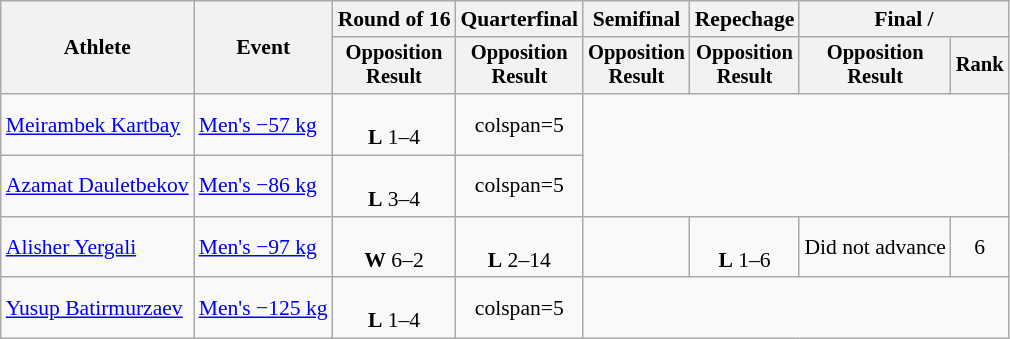<table class="wikitable" style="font-size:90%">
<tr>
<th rowspan=2>Athlete</th>
<th rowspan=2>Event</th>
<th>Round of 16</th>
<th>Quarterfinal</th>
<th>Semifinal</th>
<th>Repechage</th>
<th colspan=2>Final / </th>
</tr>
<tr style="font-size: 95%">
<th>Opposition<br>Result</th>
<th>Opposition<br>Result</th>
<th>Opposition<br>Result</th>
<th>Opposition<br>Result</th>
<th>Opposition<br>Result</th>
<th>Rank</th>
</tr>
<tr align=center>
<td align=left><a href='#'>Meirambek Kartbay</a></td>
<td align=left><a href='#'>Men's −57 kg</a></td>
<td><br> <strong>L</strong> 1–4</td>
<td>colspan=5 </td>
</tr>
<tr align=center>
<td align=left><a href='#'>Azamat Dauletbekov</a></td>
<td align=left><a href='#'>Men's −86 kg</a></td>
<td><br> <strong>L</strong> 3–4</td>
<td>colspan=5 </td>
</tr>
<tr align=center>
<td align=left><a href='#'>Alisher Yergali</a></td>
<td align=left><a href='#'>Men's −97 kg</a></td>
<td><br> <strong>W</strong> 6–2</td>
<td><br> <strong>L</strong> 2–14</td>
<td></td>
<td><br> <strong>L</strong> 1–6</td>
<td colspan=1>Did not advance</td>
<td>6</td>
</tr>
<tr align=center>
<td align=left><a href='#'>Yusup Batirmurzaev</a></td>
<td align=left><a href='#'>Men's −125 kg</a></td>
<td><br> <strong>L</strong> 1–4</td>
<td>colspan=5 </td>
</tr>
</table>
